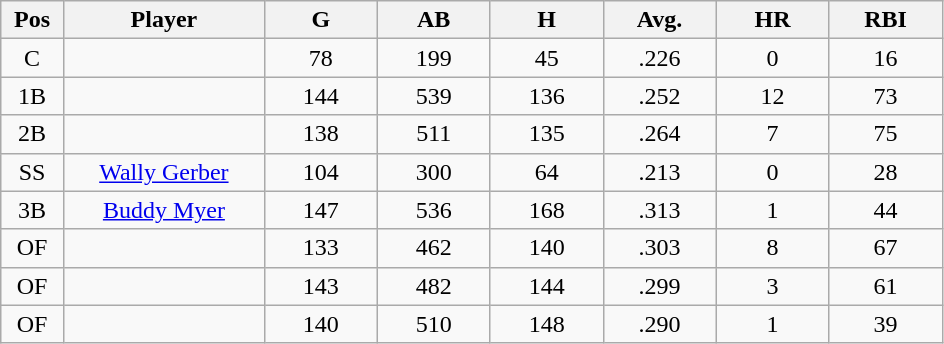<table class="wikitable sortable">
<tr>
<th bgcolor="#DDDDFF" width="5%">Pos</th>
<th bgcolor="#DDDDFF" width="16%">Player</th>
<th bgcolor="#DDDDFF" width="9%">G</th>
<th bgcolor="#DDDDFF" width="9%">AB</th>
<th bgcolor="#DDDDFF" width="9%">H</th>
<th bgcolor="#DDDDFF" width="9%">Avg.</th>
<th bgcolor="#DDDDFF" width="9%">HR</th>
<th bgcolor="#DDDDFF" width="9%">RBI</th>
</tr>
<tr align="center">
<td>C</td>
<td></td>
<td>78</td>
<td>199</td>
<td>45</td>
<td>.226</td>
<td>0</td>
<td>16</td>
</tr>
<tr align="center">
<td>1B</td>
<td></td>
<td>144</td>
<td>539</td>
<td>136</td>
<td>.252</td>
<td>12</td>
<td>73</td>
</tr>
<tr align="center">
<td>2B</td>
<td></td>
<td>138</td>
<td>511</td>
<td>135</td>
<td>.264</td>
<td>7</td>
<td>75</td>
</tr>
<tr align="center">
<td>SS</td>
<td><a href='#'>Wally Gerber</a></td>
<td>104</td>
<td>300</td>
<td>64</td>
<td>.213</td>
<td>0</td>
<td>28</td>
</tr>
<tr align="center">
<td>3B</td>
<td><a href='#'>Buddy Myer</a></td>
<td>147</td>
<td>536</td>
<td>168</td>
<td>.313</td>
<td>1</td>
<td>44</td>
</tr>
<tr align="center">
<td>OF</td>
<td></td>
<td>133</td>
<td>462</td>
<td>140</td>
<td>.303</td>
<td>8</td>
<td>67</td>
</tr>
<tr align="center">
<td>OF</td>
<td></td>
<td>143</td>
<td>482</td>
<td>144</td>
<td>.299</td>
<td>3</td>
<td>61</td>
</tr>
<tr align="center">
<td>OF</td>
<td></td>
<td>140</td>
<td>510</td>
<td>148</td>
<td>.290</td>
<td>1</td>
<td>39</td>
</tr>
</table>
